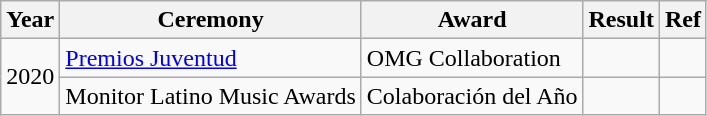<table class="wikitable">
<tr>
<th>Year</th>
<th>Ceremony</th>
<th>Award</th>
<th>Result</th>
<th>Ref</th>
</tr>
<tr>
<td rowspan="2">2020</td>
<td><a href='#'>Premios Juventud</a></td>
<td>OMG Collaboration</td>
<td></td>
<td></td>
</tr>
<tr>
<td>Monitor Latino Music Awards</td>
<td>Colaboración del Año</td>
<td></td>
<td></td>
</tr>
</table>
